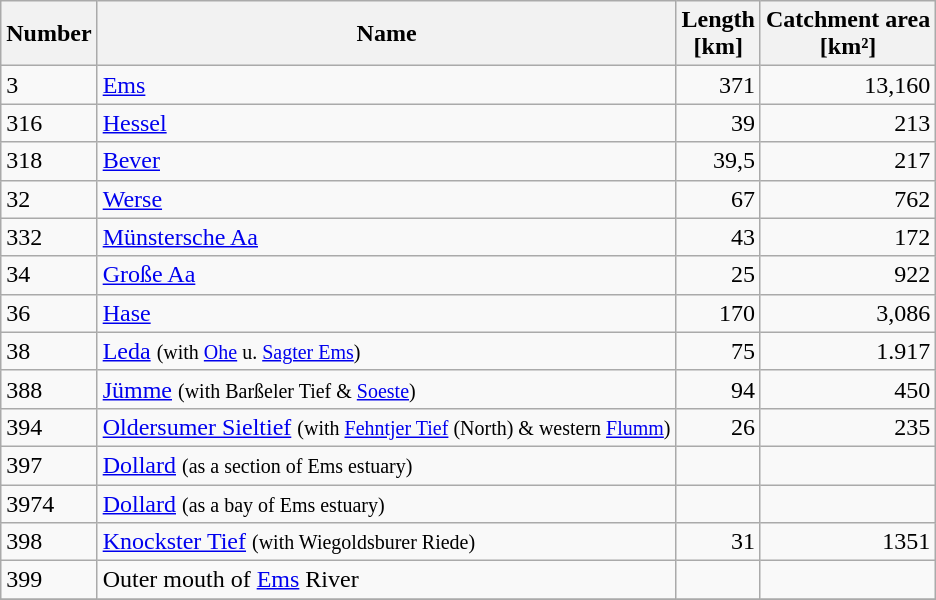<table class="wikitable sortable">
<tr>
<th>Number</th>
<th>Name</th>
<th>Length<br>[km]</th>
<th>Catchment area<br>[km²]</th>
</tr>
<tr>
<td style="text-align:left;">3</td>
<td style="text-align:left;"><a href='#'>Ems</a></td>
<td style="text-align:right;">371</td>
<td style="text-align:right;">13,160</td>
</tr>
<tr>
<td style="text-align:left;">316</td>
<td style="text-align:left;"><a href='#'>Hessel</a></td>
<td style="text-align:right;">39</td>
<td style="text-align:right;">213</td>
</tr>
<tr>
<td style="text-align:left;">318</td>
<td style="text-align:left;"><a href='#'>Bever</a></td>
<td style="text-align:right;">39,5</td>
<td style="text-align:right;">217</td>
</tr>
<tr>
<td style="text-align:left;">32</td>
<td style="text-align:left;"><a href='#'>Werse</a></td>
<td style="text-align:right;">67</td>
<td style="text-align:right;">762</td>
</tr>
<tr>
<td style="text-align:left;">332</td>
<td style="text-align:left;"><a href='#'>Münstersche Aa</a></td>
<td style="text-align:right;">43</td>
<td style="text-align:right;">172</td>
</tr>
<tr>
<td style="text-align:left;">34</td>
<td style="text-align:left;"><a href='#'>Große Aa</a></td>
<td style="text-align:right;">25</td>
<td style="text-align:right;">922</td>
</tr>
<tr>
<td style="text-align:left;">36</td>
<td style="text-align:left;"><a href='#'>Hase</a></td>
<td style="text-align:right;">170</td>
<td style="text-align:right;">3,086</td>
</tr>
<tr>
<td style="text-align:left;">38</td>
<td style="text-align:left;"><a href='#'>Leda</a> <small>(with <a href='#'>Ohe</a> u. <a href='#'>Sagter Ems</a>)</small></td>
<td style="text-align:right;">75</td>
<td style="text-align:right;">1.917</td>
</tr>
<tr>
<td style="text-align:left;">388</td>
<td style="text-align:left;"><a href='#'>Jümme</a> <small>(with Barßeler Tief & <a href='#'>Soeste</a>)</small></td>
<td style="text-align:right;">94</td>
<td style="text-align:right;">450</td>
</tr>
<tr>
<td style="text-align:left;">394</td>
<td style="text-align:left;"><a href='#'>Oldersumer Sieltief</a> <small>(with <a href='#'>Fehntjer Tief</a> (North) & western <a href='#'>Flumm</a>)</small></td>
<td style="text-align:right;">26</td>
<td style="text-align:right;">235</td>
</tr>
<tr>
<td style="text-align:left;">397</td>
<td style="text-align:left;"><a href='#'>Dollard</a> <small>(as a section of Ems estuary)</small></td>
<td style="text-align:right;"></td>
<td style="text-align:right;"></td>
</tr>
<tr>
<td style="text-align:left;">3974</td>
<td style="text-align:left;"><a href='#'>Dollard</a> <small>(as a bay of Ems estuary)</small></td>
<td style="text-align:right;"></td>
<td style="text-align:right;"></td>
</tr>
<tr>
<td style="text-align:left;">398</td>
<td style="text-align:left;"><a href='#'>Knockster Tief</a> <small>(with Wiegoldsburer Riede)</small></td>
<td style="text-align:right;">31</td>
<td style="text-align:right;">1351</td>
</tr>
<tr>
<td style="text-align:left;">399</td>
<td style="text-align:left;">Outer mouth of <a href='#'>Ems</a> River</td>
<td style="text-align:right;"></td>
<td style="text-align:right;"></td>
</tr>
<tr>
</tr>
</table>
